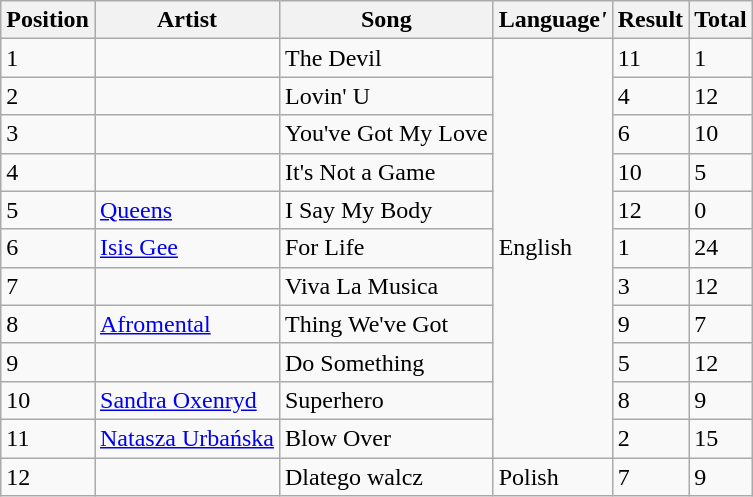<table class="wikitable">
<tr>
<th><strong>Position</strong></th>
<th><strong>Artist</strong></th>
<th><strong>Song</strong></th>
<th><strong>Language<em>'</th>
<th></strong>Result<strong></th>
<th></strong>Total<strong></th>
</tr>
<tr>
<td>1</td>
<td></td>
<td></em>The Devil<em></td>
<td rowspan="11">English</td>
<td>11</td>
<td>1</td>
</tr>
<tr>
<td>2</td>
<td></td>
<td></em>Lovin' U<em></td>
<td>4</td>
<td>12</td>
</tr>
<tr>
<td>3</td>
<td></td>
<td></em>You've Got My Love<em></td>
<td>6</td>
<td>10</td>
</tr>
<tr>
<td>4</td>
<td></td>
<td></em>It's Not a Game<em></td>
<td>10</td>
<td>5</td>
</tr>
<tr>
<td>5</td>
<td><a href='#'>Queens</a></td>
<td></em>I Say My Body<em></td>
<td>12</td>
<td>0</td>
</tr>
<tr>
<td>6</td>
<td><a href='#'>Isis Gee</a></td>
<td></em>For Life<em></td>
<td>1</td>
<td>24</td>
</tr>
<tr>
<td>7</td>
<td></td>
<td></em>Viva La Musica<em></td>
<td>3</td>
<td>12</td>
</tr>
<tr>
<td>8</td>
<td><a href='#'>Afromental</a></td>
<td></em>Thing We've Got<em></td>
<td>9</td>
<td>7</td>
</tr>
<tr>
<td>9</td>
<td></td>
<td></em>Do Something<em></td>
<td>5</td>
<td>12</td>
</tr>
<tr>
<td>10</td>
<td><a href='#'>Sandra Oxenryd</a></td>
<td></em>Superhero<em></td>
<td>8</td>
<td>9</td>
</tr>
<tr>
<td>11</td>
<td><a href='#'>Natasza Urbańska</a></td>
<td></em>Blow Over<em></td>
<td>2</td>
<td>15</td>
</tr>
<tr>
<td>12</td>
<td></td>
<td></em>Dlatego walcz<em></td>
<td>Polish</td>
<td>7</td>
<td>9</td>
</tr>
</table>
